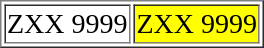<table border="1" style="margin:1em auto;">
<tr ---- size="40">
<td style="background:white; text-align:center; font-size: 14pt; color: black">ZXX 9999</td>
<td style="background:yellow; text-align:center; font-size: 14pt; color: black">ZXX 9999</td>
</tr>
</table>
